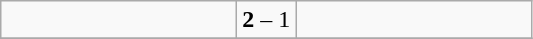<table class="wikitable">
<tr>
<td width=150></td>
<td><strong>2</strong> – 1</td>
<td width=150></td>
</tr>
<tr>
</tr>
</table>
